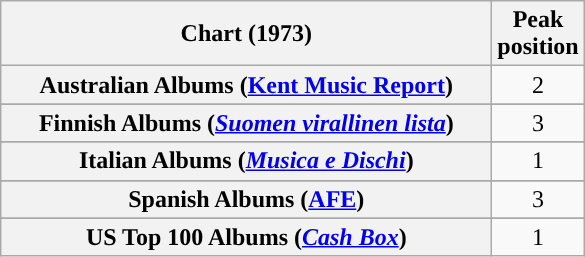<table class="wikitable sortable plainrowheaders" style="text-align:center">
<tr>
<th style="width:20em;">Chart (1973)</th>
<th scope="col">Peak<br>position</th>
</tr>
<tr>
<th scope="row">Australian Albums (<a href='#'>Kent Music Report</a>)</th>
<td style="text-align:center;">2</td>
</tr>
<tr>
</tr>
<tr>
</tr>
<tr>
<th scope="row">Finnish Albums (<a href='#'><em>Suomen virallinen lista</em></a>)</th>
<td style="text-align:center;">3</td>
</tr>
<tr>
</tr>
<tr>
</tr>
<tr>
<th scope="row">Italian Albums (<em><a href='#'>Musica e Dischi</a></em>)</th>
<td style="text-align:center">1</td>
</tr>
<tr>
</tr>
<tr>
<th scope="row">Spanish Albums (<a href='#'>AFE</a>)</th>
<td align="center">3</td>
</tr>
<tr>
</tr>
<tr>
</tr>
<tr>
<th scope="row">US Top 100 Albums (<em><a href='#'>Cash Box</a></em>)</th>
<td>1</td>
</tr>
</table>
